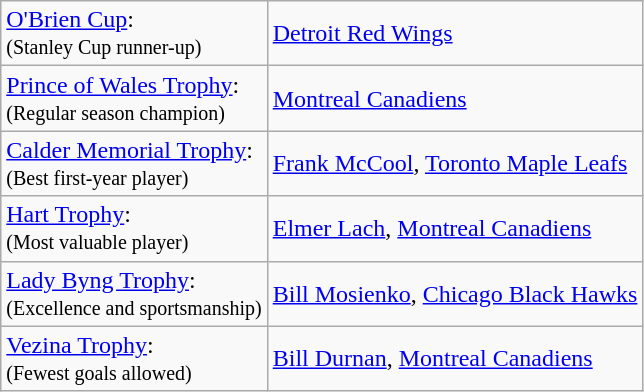<table class="wikitable">
<tr>
<td><a href='#'>O'Brien Cup</a>:<br><small>(Stanley Cup runner-up)</small></td>
<td><a href='#'>Detroit Red Wings</a></td>
</tr>
<tr>
<td><a href='#'>Prince of Wales Trophy</a>:<br><small>(Regular season champion)</small></td>
<td><a href='#'>Montreal Canadiens</a></td>
</tr>
<tr>
<td><a href='#'>Calder Memorial Trophy</a>:<br><small>(Best first-year player)</small></td>
<td><a href='#'>Frank McCool</a>, <a href='#'>Toronto Maple Leafs</a></td>
</tr>
<tr>
<td><a href='#'>Hart Trophy</a>:<br><small>(Most valuable player)</small></td>
<td><a href='#'>Elmer Lach</a>, <a href='#'>Montreal Canadiens</a></td>
</tr>
<tr>
<td><a href='#'>Lady Byng Trophy</a>:<br><small>(Excellence and sportsmanship)</small></td>
<td><a href='#'>Bill Mosienko</a>, <a href='#'>Chicago Black Hawks</a></td>
</tr>
<tr>
<td><a href='#'>Vezina Trophy</a>:<br><small>(Fewest goals allowed)</small></td>
<td><a href='#'>Bill Durnan</a>, <a href='#'>Montreal Canadiens</a></td>
</tr>
</table>
